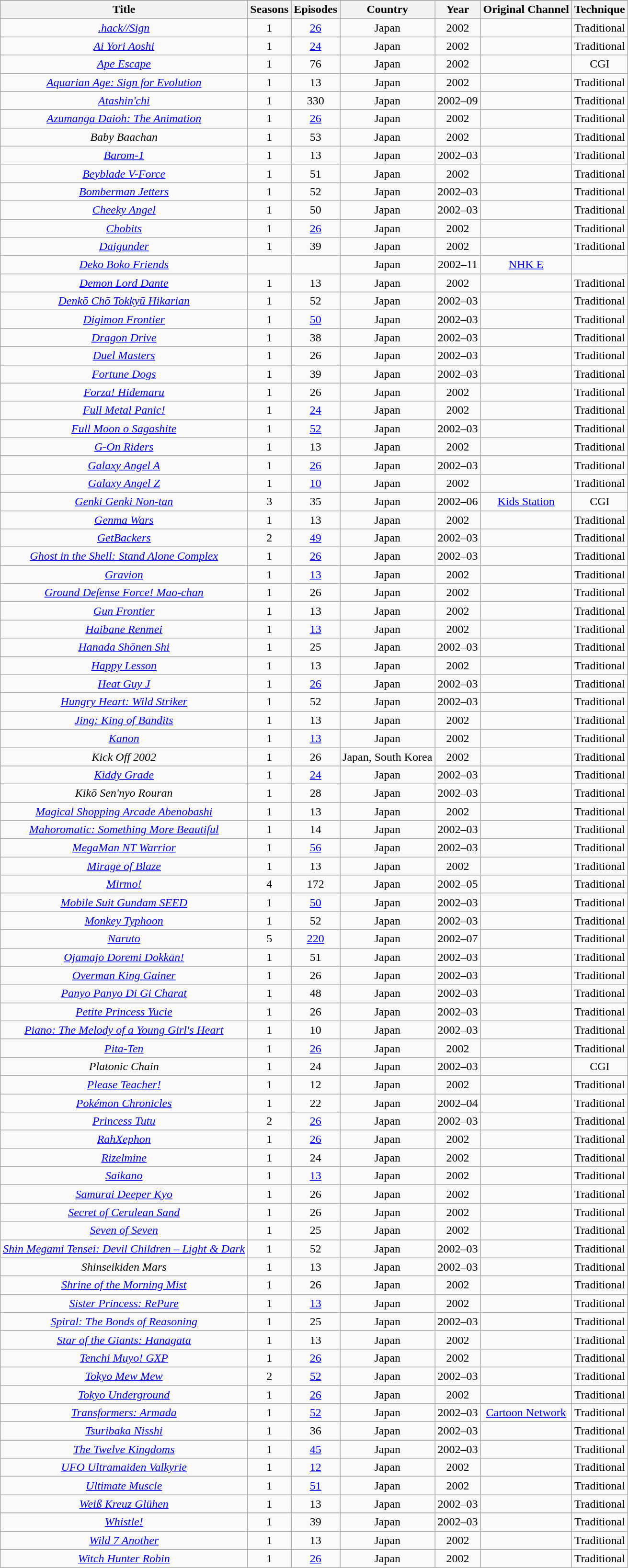<table class="wikitable sortable" style="text-align:center;">
<tr>
</tr>
<tr>
<th scope="col">Title</th>
<th scope="col">Seasons</th>
<th scope="col">Episodes</th>
<th scope="col">Country</th>
<th scope="col">Year</th>
<th scope="col">Original Channel</th>
<th scope="col">Technique</th>
</tr>
<tr>
<td><em><a href='#'>.hack//Sign</a></em></td>
<td>1</td>
<td><a href='#'>26</a></td>
<td>Japan</td>
<td>2002</td>
<td></td>
<td>Traditional</td>
</tr>
<tr>
<td><em><a href='#'>Ai Yori Aoshi</a></em></td>
<td>1</td>
<td><a href='#'>24</a></td>
<td>Japan</td>
<td>2002</td>
<td></td>
<td>Traditional</td>
</tr>
<tr>
<td><em><a href='#'>Ape Escape</a></em></td>
<td>1</td>
<td>76</td>
<td>Japan</td>
<td>2002</td>
<td></td>
<td>CGI</td>
</tr>
<tr>
<td><em><a href='#'>Aquarian Age: Sign for Evolution</a></em></td>
<td>1</td>
<td>13</td>
<td>Japan</td>
<td>2002</td>
<td></td>
<td>Traditional</td>
</tr>
<tr>
<td><em><a href='#'>Atashin'chi</a></em></td>
<td>1</td>
<td>330</td>
<td>Japan</td>
<td>2002–09</td>
<td></td>
<td>Traditional</td>
</tr>
<tr>
<td><em><a href='#'>Azumanga Daioh: The Animation</a></em></td>
<td>1</td>
<td><a href='#'>26</a></td>
<td>Japan</td>
<td>2002</td>
<td></td>
<td>Traditional</td>
</tr>
<tr>
<td><em>Baby Baachan</em></td>
<td>1</td>
<td>53</td>
<td>Japan</td>
<td>2002</td>
<td></td>
<td>Traditional</td>
</tr>
<tr>
<td><em><a href='#'>Barom-1</a></em></td>
<td>1</td>
<td>13</td>
<td>Japan</td>
<td>2002–03</td>
<td></td>
<td>Traditional</td>
</tr>
<tr>
<td><em><a href='#'>Beyblade V-Force</a></em></td>
<td>1</td>
<td>51</td>
<td>Japan</td>
<td>2002</td>
<td></td>
<td>Traditional</td>
</tr>
<tr>
<td><em><a href='#'>Bomberman Jetters</a></em></td>
<td>1</td>
<td>52</td>
<td>Japan</td>
<td>2002–03</td>
<td></td>
<td>Traditional</td>
</tr>
<tr>
<td><em><a href='#'>Cheeky Angel</a></em></td>
<td>1</td>
<td>50</td>
<td>Japan</td>
<td>2002–03</td>
<td></td>
<td>Traditional</td>
</tr>
<tr>
<td><em><a href='#'>Chobits</a></em></td>
<td>1</td>
<td><a href='#'>26</a></td>
<td>Japan</td>
<td>2002</td>
<td></td>
<td>Traditional</td>
</tr>
<tr>
<td><em><a href='#'>Daigunder</a></em></td>
<td>1</td>
<td>39</td>
<td>Japan</td>
<td>2002</td>
<td></td>
<td>Traditional</td>
</tr>
<tr>
<td><em><a href='#'>Deko Boko Friends</a></em></td>
<td></td>
<td></td>
<td>Japan</td>
<td>2002–11</td>
<td><a href='#'>NHK E</a></td>
<td></td>
</tr>
<tr>
<td><em><a href='#'>Demon Lord Dante</a></em></td>
<td>1</td>
<td>13</td>
<td>Japan</td>
<td>2002</td>
<td></td>
<td>Traditional</td>
</tr>
<tr>
<td><em><a href='#'>Denkō Chō Tokkyū Hikarian</a></em></td>
<td>1</td>
<td>52</td>
<td>Japan</td>
<td>2002–03</td>
<td></td>
<td>Traditional</td>
</tr>
<tr>
<td><em><a href='#'>Digimon Frontier</a></em></td>
<td>1</td>
<td><a href='#'>50</a></td>
<td>Japan</td>
<td>2002–03</td>
<td></td>
<td>Traditional</td>
</tr>
<tr>
<td><em><a href='#'>Dragon Drive</a></em></td>
<td>1</td>
<td>38</td>
<td>Japan</td>
<td>2002–03</td>
<td></td>
<td>Traditional</td>
</tr>
<tr>
<td><em><a href='#'>Duel Masters</a></em></td>
<td>1</td>
<td>26</td>
<td>Japan</td>
<td>2002–03</td>
<td></td>
<td>Traditional</td>
</tr>
<tr>
<td><em><a href='#'>Fortune Dogs</a></em></td>
<td>1</td>
<td>39</td>
<td>Japan</td>
<td>2002–03</td>
<td></td>
<td>Traditional</td>
</tr>
<tr>
<td><em><a href='#'>Forza! Hidemaru</a></em></td>
<td>1</td>
<td>26</td>
<td>Japan</td>
<td>2002</td>
<td></td>
<td>Traditional</td>
</tr>
<tr>
<td><em><a href='#'>Full Metal Panic!</a></em></td>
<td>1</td>
<td><a href='#'>24</a></td>
<td>Japan</td>
<td>2002</td>
<td></td>
<td>Traditional</td>
</tr>
<tr>
<td><em><a href='#'>Full Moon o Sagashite</a></em></td>
<td>1</td>
<td><a href='#'>52</a></td>
<td>Japan</td>
<td>2002–03</td>
<td></td>
<td>Traditional</td>
</tr>
<tr>
<td><em><a href='#'>G-On Riders</a></em></td>
<td>1</td>
<td>13</td>
<td>Japan</td>
<td>2002</td>
<td></td>
<td>Traditional</td>
</tr>
<tr>
<td><em><a href='#'>Galaxy Angel A</a></em></td>
<td>1</td>
<td><a href='#'>26</a></td>
<td>Japan</td>
<td>2002–03</td>
<td></td>
<td>Traditional</td>
</tr>
<tr>
<td><em><a href='#'>Galaxy Angel Z</a></em></td>
<td>1</td>
<td><a href='#'>10</a></td>
<td>Japan</td>
<td>2002</td>
<td></td>
<td>Traditional</td>
</tr>
<tr>
<td><em><a href='#'>Genki Genki Non-tan</a></em></td>
<td>3</td>
<td>35</td>
<td>Japan</td>
<td>2002–06</td>
<td><a href='#'>Kids Station</a></td>
<td>CGI</td>
</tr>
<tr>
<td><em><a href='#'>Genma Wars</a></em></td>
<td>1</td>
<td>13</td>
<td>Japan</td>
<td>2002</td>
<td></td>
<td>Traditional</td>
</tr>
<tr>
<td><em><a href='#'>GetBackers</a></em></td>
<td>2</td>
<td><a href='#'>49</a></td>
<td>Japan</td>
<td>2002–03</td>
<td></td>
<td>Traditional</td>
</tr>
<tr>
<td><em><a href='#'>Ghost in the Shell: Stand Alone Complex</a></em></td>
<td>1</td>
<td><a href='#'>26</a></td>
<td>Japan</td>
<td>2002–03</td>
<td></td>
<td>Traditional</td>
</tr>
<tr>
<td><em><a href='#'>Gravion</a></em></td>
<td>1</td>
<td><a href='#'>13</a></td>
<td>Japan</td>
<td>2002</td>
<td></td>
<td>Traditional</td>
</tr>
<tr>
<td><em><a href='#'>Ground Defense Force! Mao-chan</a></em></td>
<td>1</td>
<td>26</td>
<td>Japan</td>
<td>2002</td>
<td></td>
<td>Traditional</td>
</tr>
<tr>
<td><em><a href='#'>Gun Frontier</a></em></td>
<td>1</td>
<td>13</td>
<td>Japan</td>
<td>2002</td>
<td></td>
<td>Traditional</td>
</tr>
<tr>
<td><em><a href='#'>Haibane Renmei</a></em></td>
<td>1</td>
<td><a href='#'>13</a></td>
<td>Japan</td>
<td>2002</td>
<td></td>
<td>Traditional</td>
</tr>
<tr>
<td><em><a href='#'>Hanada Shōnen Shi</a></em></td>
<td>1</td>
<td>25</td>
<td>Japan</td>
<td>2002–03</td>
<td></td>
<td>Traditional</td>
</tr>
<tr>
<td><em><a href='#'>Happy Lesson</a></em></td>
<td>1</td>
<td>13</td>
<td>Japan</td>
<td>2002</td>
<td></td>
<td>Traditional</td>
</tr>
<tr>
<td><em><a href='#'>Heat Guy J</a></em></td>
<td>1</td>
<td><a href='#'>26</a></td>
<td>Japan</td>
<td>2002–03</td>
<td></td>
<td>Traditional</td>
</tr>
<tr>
<td><em><a href='#'>Hungry Heart: Wild Striker</a></em></td>
<td>1</td>
<td>52</td>
<td>Japan</td>
<td>2002–03</td>
<td></td>
<td>Traditional</td>
</tr>
<tr>
<td><em><a href='#'>Jing: King of Bandits</a></em></td>
<td>1</td>
<td>13</td>
<td>Japan</td>
<td>2002</td>
<td></td>
<td>Traditional</td>
</tr>
<tr>
<td><em><a href='#'>Kanon</a></em></td>
<td>1</td>
<td><a href='#'>13</a></td>
<td>Japan</td>
<td>2002</td>
<td></td>
<td>Traditional</td>
</tr>
<tr>
<td><em>Kick Off 2002</em></td>
<td>1</td>
<td>26</td>
<td>Japan, South Korea</td>
<td>2002</td>
<td></td>
<td>Traditional</td>
</tr>
<tr>
<td><em><a href='#'>Kiddy Grade</a></em></td>
<td>1</td>
<td><a href='#'>24</a></td>
<td>Japan</td>
<td>2002–03</td>
<td></td>
<td>Traditional</td>
</tr>
<tr>
<td><em>Kikō Sen'nyo Rouran</em></td>
<td>1</td>
<td>28</td>
<td>Japan</td>
<td>2002–03</td>
<td></td>
<td>Traditional</td>
</tr>
<tr>
<td><em><a href='#'>Magical Shopping Arcade Abenobashi</a></em></td>
<td>1</td>
<td>13</td>
<td>Japan</td>
<td>2002</td>
<td></td>
<td>Traditional</td>
</tr>
<tr>
<td><em><a href='#'>Mahoromatic: Something More Beautiful</a></em></td>
<td>1</td>
<td>14</td>
<td>Japan</td>
<td>2002–03</td>
<td></td>
<td>Traditional</td>
</tr>
<tr>
<td><em><a href='#'>MegaMan NT Warrior</a></em></td>
<td>1</td>
<td><a href='#'>56</a></td>
<td>Japan</td>
<td>2002–03</td>
<td></td>
<td>Traditional</td>
</tr>
<tr>
<td><em><a href='#'>Mirage of Blaze</a></em></td>
<td>1</td>
<td>13</td>
<td>Japan</td>
<td>2002</td>
<td></td>
<td>Traditional</td>
</tr>
<tr>
<td><em><a href='#'>Mirmo!</a></em></td>
<td>4</td>
<td>172</td>
<td>Japan</td>
<td>2002–05</td>
<td></td>
<td>Traditional</td>
</tr>
<tr>
<td><em><a href='#'>Mobile Suit Gundam SEED</a></em></td>
<td>1</td>
<td><a href='#'>50</a></td>
<td>Japan</td>
<td>2002–03</td>
<td></td>
<td>Traditional</td>
</tr>
<tr>
<td><em><a href='#'>Monkey Typhoon</a></em></td>
<td>1</td>
<td>52</td>
<td>Japan</td>
<td>2002–03</td>
<td></td>
<td>Traditional</td>
</tr>
<tr>
<td><em><a href='#'>Naruto</a></em></td>
<td>5</td>
<td><a href='#'>220</a></td>
<td>Japan</td>
<td>2002–07</td>
<td></td>
<td>Traditional</td>
</tr>
<tr>
<td><em><a href='#'>Ojamajo Doremi Dokkān!</a></em></td>
<td>1</td>
<td>51</td>
<td>Japan</td>
<td>2002–03</td>
<td></td>
<td>Traditional</td>
</tr>
<tr>
<td><em><a href='#'>Overman King Gainer</a></em></td>
<td>1</td>
<td>26</td>
<td>Japan</td>
<td>2002–03</td>
<td></td>
<td>Traditional</td>
</tr>
<tr>
<td><em><a href='#'>Panyo Panyo Di Gi Charat</a></em></td>
<td>1</td>
<td>48</td>
<td>Japan</td>
<td>2002–03</td>
<td></td>
<td>Traditional</td>
</tr>
<tr>
<td><em><a href='#'>Petite Princess Yucie</a></em></td>
<td>1</td>
<td>26</td>
<td>Japan</td>
<td>2002–03</td>
<td></td>
<td>Traditional</td>
</tr>
<tr>
<td><em><a href='#'>Piano: The Melody of a Young Girl's Heart</a></em></td>
<td>1</td>
<td>10</td>
<td>Japan</td>
<td>2002–03</td>
<td></td>
<td>Traditional</td>
</tr>
<tr>
<td><em><a href='#'>Pita-Ten</a></em></td>
<td>1</td>
<td><a href='#'>26</a></td>
<td>Japan</td>
<td>2002</td>
<td></td>
<td>Traditional</td>
</tr>
<tr>
<td><em>Platonic Chain</em></td>
<td>1</td>
<td>24</td>
<td>Japan</td>
<td>2002–03</td>
<td></td>
<td>CGI</td>
</tr>
<tr>
<td><em><a href='#'>Please Teacher!</a></em></td>
<td>1</td>
<td>12</td>
<td>Japan</td>
<td>2002</td>
<td></td>
<td>Traditional</td>
</tr>
<tr>
<td><em><a href='#'>Pokémon Chronicles</a></em></td>
<td>1</td>
<td>22</td>
<td>Japan</td>
<td>2002–04</td>
<td></td>
<td>Traditional</td>
</tr>
<tr>
<td><em><a href='#'>Princess Tutu</a></em></td>
<td>2</td>
<td><a href='#'>26</a></td>
<td>Japan</td>
<td>2002–03</td>
<td></td>
<td>Traditional</td>
</tr>
<tr>
<td><em><a href='#'>RahXephon</a></em></td>
<td>1</td>
<td><a href='#'>26</a></td>
<td>Japan</td>
<td>2002</td>
<td></td>
<td>Traditional</td>
</tr>
<tr>
<td><em><a href='#'>Rizelmine</a></em></td>
<td>1</td>
<td>24</td>
<td>Japan</td>
<td>2002</td>
<td></td>
<td>Traditional</td>
</tr>
<tr>
<td><em><a href='#'>Saikano</a></em></td>
<td>1</td>
<td><a href='#'>13</a></td>
<td>Japan</td>
<td>2002</td>
<td></td>
<td>Traditional</td>
</tr>
<tr>
<td><em><a href='#'>Samurai Deeper Kyo</a></em></td>
<td>1</td>
<td>26</td>
<td>Japan</td>
<td>2002</td>
<td></td>
<td>Traditional</td>
</tr>
<tr>
<td><em><a href='#'>Secret of Cerulean Sand</a></em></td>
<td>1</td>
<td>26</td>
<td>Japan</td>
<td>2002</td>
<td></td>
<td>Traditional</td>
</tr>
<tr>
<td><em><a href='#'>Seven of Seven</a></em></td>
<td>1</td>
<td>25</td>
<td>Japan</td>
<td>2002</td>
<td></td>
<td>Traditional</td>
</tr>
<tr>
<td><em><a href='#'>Shin Megami Tensei: Devil Children – Light & Dark</a></em></td>
<td>1</td>
<td>52</td>
<td>Japan</td>
<td>2002–03</td>
<td></td>
<td>Traditional</td>
</tr>
<tr>
<td><em>Shinseikiden Mars</em></td>
<td>1</td>
<td>13</td>
<td>Japan</td>
<td>2002–03</td>
<td></td>
<td>Traditional</td>
</tr>
<tr>
<td><em><a href='#'>Shrine of the Morning Mist</a></em></td>
<td>1</td>
<td>26</td>
<td>Japan</td>
<td>2002</td>
<td></td>
<td>Traditional</td>
</tr>
<tr>
<td><em><a href='#'>Sister Princess: RePure</a></em></td>
<td>1</td>
<td><a href='#'>13</a></td>
<td>Japan</td>
<td>2002</td>
<td></td>
<td>Traditional</td>
</tr>
<tr>
<td><em><a href='#'>Spiral: The Bonds of Reasoning</a></em></td>
<td>1</td>
<td>25</td>
<td>Japan</td>
<td>2002–03</td>
<td></td>
<td>Traditional</td>
</tr>
<tr>
<td><em><a href='#'>Star of the Giants: Hanagata</a></em></td>
<td>1</td>
<td>13</td>
<td>Japan</td>
<td>2002</td>
<td></td>
<td>Traditional</td>
</tr>
<tr>
<td><em><a href='#'>Tenchi Muyo! GXP</a></em></td>
<td>1</td>
<td><a href='#'>26</a></td>
<td>Japan</td>
<td>2002</td>
<td></td>
<td>Traditional</td>
</tr>
<tr>
<td><em><a href='#'>Tokyo Mew Mew</a></em></td>
<td>2</td>
<td><a href='#'>52</a></td>
<td>Japan</td>
<td>2002–03</td>
<td></td>
<td>Traditional</td>
</tr>
<tr>
<td><em><a href='#'>Tokyo Underground</a></em></td>
<td>1</td>
<td><a href='#'>26</a></td>
<td>Japan</td>
<td>2002</td>
<td></td>
<td>Traditional</td>
</tr>
<tr>
<td><em><a href='#'>Transformers: Armada</a></em></td>
<td>1</td>
<td><a href='#'>52</a></td>
<td>Japan</td>
<td>2002–03</td>
<td><a href='#'>Cartoon Network</a></td>
<td>Traditional</td>
</tr>
<tr>
<td><em><a href='#'>Tsuribaka Nisshi</a></em></td>
<td>1</td>
<td>36</td>
<td>Japan</td>
<td>2002–03</td>
<td></td>
<td>Traditional</td>
</tr>
<tr>
<td data-sort-value="Twelve Kingdoms"><em><a href='#'>The Twelve Kingdoms</a></em></td>
<td>1</td>
<td><a href='#'>45</a></td>
<td>Japan</td>
<td>2002–03</td>
<td></td>
<td>Traditional</td>
</tr>
<tr>
<td><em><a href='#'>UFO Ultramaiden Valkyrie</a></em></td>
<td>1</td>
<td><a href='#'>12</a></td>
<td>Japan</td>
<td>2002</td>
<td></td>
<td>Traditional</td>
</tr>
<tr>
<td><em><a href='#'>Ultimate Muscle</a></em></td>
<td>1</td>
<td><a href='#'>51</a></td>
<td>Japan</td>
<td>2002</td>
<td></td>
<td>Traditional</td>
</tr>
<tr>
<td><em><a href='#'>Weiß Kreuz Glühen</a></em></td>
<td>1</td>
<td>13</td>
<td>Japan</td>
<td>2002–03</td>
<td></td>
<td>Traditional</td>
</tr>
<tr>
<td><em><a href='#'>Whistle!</a></em></td>
<td>1</td>
<td>39</td>
<td>Japan</td>
<td>2002–03</td>
<td></td>
<td>Traditional</td>
</tr>
<tr>
<td><em><a href='#'>Wild 7 Another</a></em></td>
<td>1</td>
<td>13</td>
<td>Japan</td>
<td>2002</td>
<td></td>
<td>Traditional</td>
</tr>
<tr>
<td><em><a href='#'>Witch Hunter Robin</a></em></td>
<td>1</td>
<td><a href='#'>26</a></td>
<td>Japan</td>
<td>2002</td>
<td></td>
<td>Traditional</td>
</tr>
</table>
